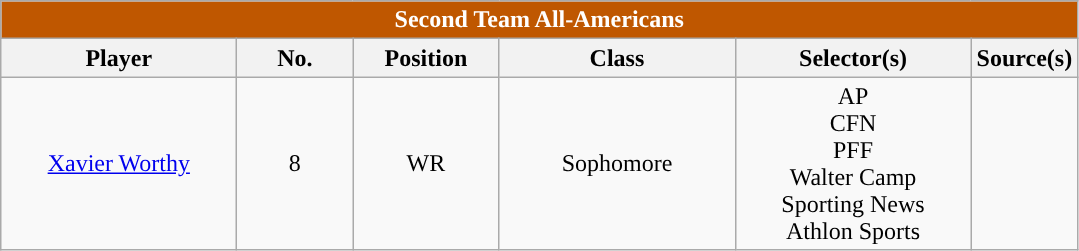<table class="wikitable" style="text-align:center">
<tr>
<td colspan="6" style= "background: #BF5700; color:white"><strong>Second Team All-Americans</strong></td>
</tr>
<tr>
<th style="width:150px; ">Player</th>
<th style="width:70px; ">No.</th>
<th style="width:90px; ">Position</th>
<th style="width:150px; ">Class</th>
<th style="width:150px; ">Selector(s)</th>
<th style="width:10px; ">Source(s)</th>
</tr>
<tr>
<td><a href='#'>Xavier Worthy</a></td>
<td>8</td>
<td>WR</td>
<td>Sophomore</td>
<td>AP<br>CFN<br>PFF<br>Walter Camp<br>Sporting News<br>Athlon Sports</td>
<td><br><br><br><br><br><br></td>
</tr>
</table>
